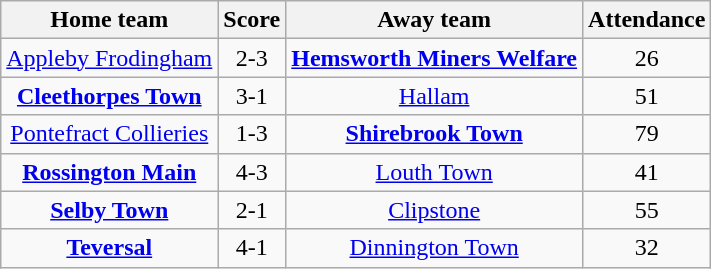<table class="wikitable" style="text-align: center">
<tr>
<th>Home team</th>
<th>Score</th>
<th>Away team</th>
<th>Attendance</th>
</tr>
<tr>
<td><a href='#'>Appleby Frodingham</a></td>
<td>2-3</td>
<td><strong><a href='#'>Hemsworth Miners Welfare</a></strong></td>
<td>26</td>
</tr>
<tr>
<td><strong><a href='#'>Cleethorpes Town</a></strong></td>
<td>3-1</td>
<td><a href='#'>Hallam</a></td>
<td>51</td>
</tr>
<tr>
<td><a href='#'>Pontefract Collieries</a></td>
<td>1-3</td>
<td><strong><a href='#'>Shirebrook Town</a></strong></td>
<td>79</td>
</tr>
<tr>
<td><strong><a href='#'>Rossington Main</a></strong></td>
<td>4-3</td>
<td><a href='#'>Louth Town</a></td>
<td>41</td>
</tr>
<tr>
<td><strong><a href='#'>Selby Town</a></strong></td>
<td>2-1</td>
<td><a href='#'>Clipstone</a></td>
<td>55</td>
</tr>
<tr>
<td><strong><a href='#'>Teversal</a></strong></td>
<td>4-1</td>
<td><a href='#'>Dinnington Town</a></td>
<td>32</td>
</tr>
</table>
